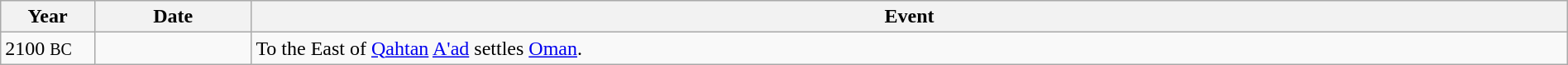<table class="wikitable" width="100%">
<tr>
<th style="width:6%">Year</th>
<th style="width:10%">Date</th>
<th>Event</th>
</tr>
<tr>
<td>2100 <small>BC</small></td>
<td></td>
<td>To the East of <a href='#'>Qahtan</a> <a href='#'>A'ad</a> settles <a href='#'>Oman</a>.</td>
</tr>
</table>
